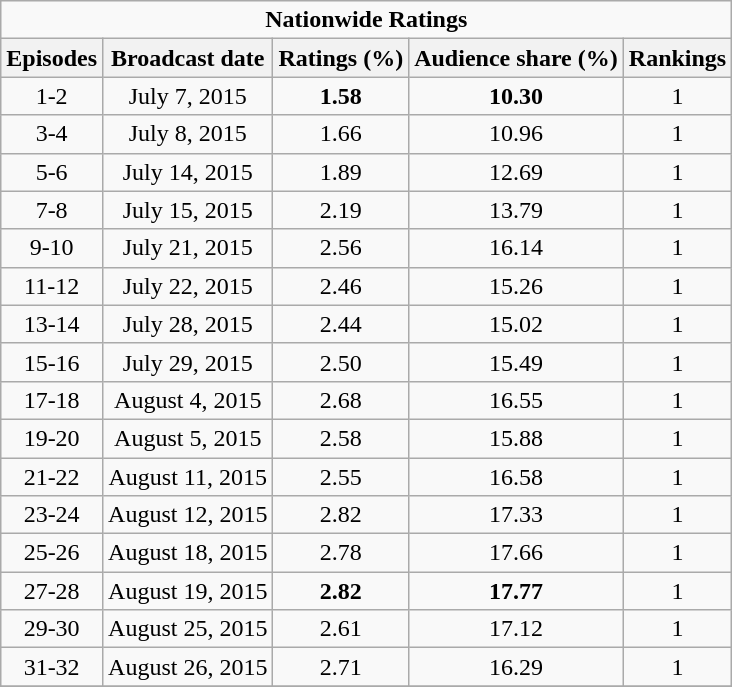<table class="wikitable sortable mw-collapsible jquery-tablesorter" style="text-align:center">
<tr>
<td colspan=6><strong>Nationwide Ratings</strong></td>
</tr>
<tr>
<th>Episodes</th>
<th>Broadcast date</th>
<th>Ratings (%)</th>
<th>Audience share (%)</th>
<th>Rankings</th>
</tr>
<tr>
<td>1-2</td>
<td>July 7, 2015</td>
<td><strong><span>1.58</span></strong></td>
<td><strong><span>10.30</span></strong></td>
<td>1</td>
</tr>
<tr>
<td>3-4</td>
<td>July 8, 2015</td>
<td>1.66</td>
<td>10.96</td>
<td>1</td>
</tr>
<tr>
<td>5-6</td>
<td>July 14, 2015</td>
<td>1.89</td>
<td>12.69</td>
<td>1</td>
</tr>
<tr>
<td>7-8</td>
<td>July 15, 2015</td>
<td>2.19</td>
<td>13.79</td>
<td>1</td>
</tr>
<tr>
<td>9-10</td>
<td>July 21, 2015</td>
<td>2.56</td>
<td>16.14</td>
<td>1</td>
</tr>
<tr>
<td>11-12</td>
<td>July 22, 2015</td>
<td>2.46</td>
<td>15.26</td>
<td>1</td>
</tr>
<tr>
<td>13-14</td>
<td>July 28, 2015</td>
<td>2.44</td>
<td>15.02</td>
<td>1</td>
</tr>
<tr>
<td>15-16</td>
<td>July 29, 2015</td>
<td>2.50</td>
<td>15.49</td>
<td>1</td>
</tr>
<tr>
<td>17-18</td>
<td>August 4, 2015</td>
<td>2.68</td>
<td>16.55</td>
<td>1</td>
</tr>
<tr>
<td>19-20</td>
<td>August 5, 2015</td>
<td>2.58</td>
<td>15.88</td>
<td>1</td>
</tr>
<tr>
<td>21-22</td>
<td>August 11, 2015</td>
<td>2.55</td>
<td>16.58</td>
<td>1</td>
</tr>
<tr>
<td>23-24</td>
<td>August 12, 2015</td>
<td>2.82</td>
<td>17.33</td>
<td>1</td>
</tr>
<tr>
<td>25-26</td>
<td>August 18, 2015</td>
<td>2.78</td>
<td>17.66</td>
<td>1</td>
</tr>
<tr>
<td>27-28</td>
<td>August 19, 2015</td>
<td><span><span><strong>2.82</strong></span></span></td>
<td><strong><span>17.77</span></strong></td>
<td>1</td>
</tr>
<tr>
<td>29-30</td>
<td>August 25, 2015</td>
<td>2.61</td>
<td>17.12</td>
<td>1</td>
</tr>
<tr>
<td>31-32</td>
<td>August 26, 2015</td>
<td>2.71</td>
<td>16.29</td>
<td>1</td>
</tr>
<tr>
</tr>
</table>
